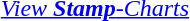<table style="margin:auto; text-align:center;">
<tr>
<td></td>
<td></td>
<td></td>
<td></td>
</tr>
<tr>
<td colspan=4><em><a href='#'>View <strong>Stamp</strong>-Charts</a></em></td>
</tr>
</table>
